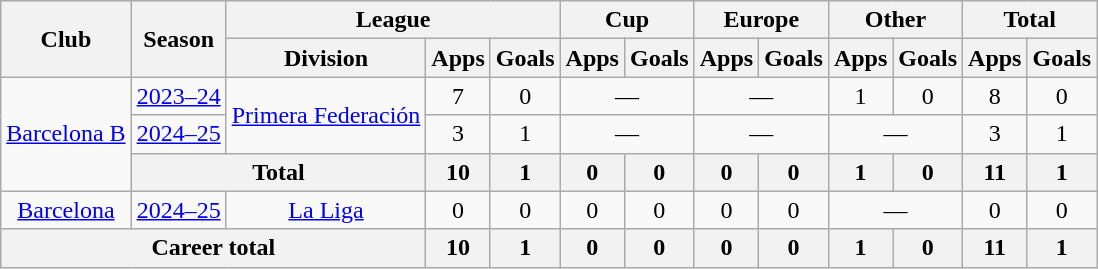<table class=wikitable style=text-align:center>
<tr>
<th rowspan=2>Club</th>
<th rowspan=2>Season</th>
<th colspan=3>League</th>
<th colspan=2>Cup</th>
<th colspan=2>Europe</th>
<th colspan=2>Other</th>
<th colspan=2>Total</th>
</tr>
<tr>
<th>Division</th>
<th>Apps</th>
<th>Goals</th>
<th>Apps</th>
<th>Goals</th>
<th>Apps</th>
<th>Goals</th>
<th>Apps</th>
<th>Goals</th>
<th>Apps</th>
<th>Goals</th>
</tr>
<tr>
<td rowspan="3"><a href='#'>Barcelona B</a></td>
<td><a href='#'>2023–24</a></td>
<td rowspan="2"><a href='#'>Primera Federación</a></td>
<td>7</td>
<td>0</td>
<td colspan="2">—</td>
<td colspan="2">—</td>
<td>1</td>
<td>0</td>
<td>8</td>
<td>0</td>
</tr>
<tr>
<td><a href='#'>2024–25</a></td>
<td>3</td>
<td>1</td>
<td colspan="2">—</td>
<td colspan="2">—</td>
<td colspan="2">—</td>
<td>3</td>
<td>1</td>
</tr>
<tr>
<th colspan="2">Total</th>
<th>10</th>
<th>1</th>
<th>0</th>
<th>0</th>
<th>0</th>
<th>0</th>
<th>1</th>
<th>0</th>
<th>11</th>
<th>1</th>
</tr>
<tr>
<td><a href='#'>Barcelona</a></td>
<td><a href='#'>2024–25</a></td>
<td><a href='#'>La Liga</a></td>
<td>0</td>
<td>0</td>
<td>0</td>
<td>0</td>
<td>0</td>
<td>0</td>
<td colspan="2">—</td>
<td>0</td>
<td>0</td>
</tr>
<tr>
<th colspan="3">Career total</th>
<th>10</th>
<th>1</th>
<th>0</th>
<th>0</th>
<th>0</th>
<th>0</th>
<th>1</th>
<th>0</th>
<th>11</th>
<th>1</th>
</tr>
</table>
